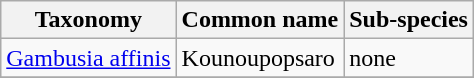<table class="wikitable">
<tr>
<th>Taxonomy</th>
<th>Common name</th>
<th>Sub-species</th>
</tr>
<tr>
<td><a href='#'>Gambusia affinis</a></td>
<td>Kounoupopsaro</td>
<td>none</td>
</tr>
<tr>
</tr>
</table>
